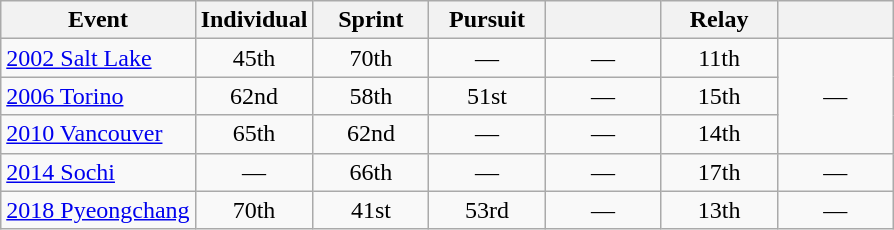<table class="wikitable" style="text-align: center;">
<tr ">
<th>Event</th>
<th style="width:70px;">Individual</th>
<th style="width:70px;">Sprint</th>
<th style="width:70px;">Pursuit</th>
<th style="width:70px;"></th>
<th style="width:70px;">Relay</th>
<th style="width:70px;"></th>
</tr>
<tr>
<td align=left> <a href='#'>2002 Salt Lake</a></td>
<td>45th</td>
<td>70th</td>
<td>—</td>
<td>—</td>
<td>11th</td>
<td rowspan="3">—</td>
</tr>
<tr>
<td align=left> <a href='#'>2006 Torino</a></td>
<td>62nd</td>
<td>58th</td>
<td>51st</td>
<td>—</td>
<td>15th</td>
</tr>
<tr>
<td align=left> <a href='#'>2010 Vancouver</a></td>
<td>65th</td>
<td>62nd</td>
<td>—</td>
<td>—</td>
<td>14th</td>
</tr>
<tr>
<td align=left> <a href='#'>2014 Sochi</a></td>
<td>—</td>
<td>66th</td>
<td>—</td>
<td>—</td>
<td>17th</td>
<td>—</td>
</tr>
<tr>
<td align="left"> <a href='#'>2018 Pyeongchang</a></td>
<td>70th</td>
<td>41st</td>
<td>53rd</td>
<td>—</td>
<td>13th</td>
<td>—</td>
</tr>
</table>
